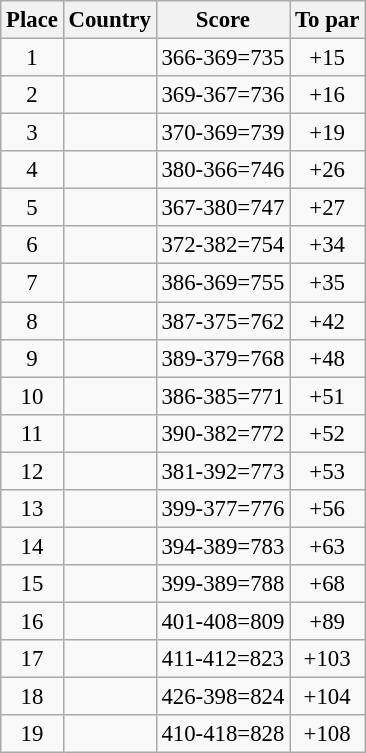<table class="wikitable" style="font-size:95%;">
<tr>
<th>Place</th>
<th>Country</th>
<th>Score</th>
<th>To par</th>
</tr>
<tr>
<td align="center">1</td>
<td></td>
<td align=center>366-369=735</td>
<td align="center">+15</td>
</tr>
<tr>
<td align="center">2</td>
<td></td>
<td align="center">369-367=736</td>
<td align="center">+16</td>
</tr>
<tr>
<td align="center">3</td>
<td></td>
<td align="center">370-369=739</td>
<td align="center">+19</td>
</tr>
<tr>
<td align="center">4</td>
<td></td>
<td align="center">380-366=746</td>
<td align="center">+26</td>
</tr>
<tr>
<td align="center">5</td>
<td></td>
<td align="center">367-380=747</td>
<td align="center">+27</td>
</tr>
<tr>
<td align="center">6</td>
<td></td>
<td align="center">372-382=754</td>
<td align="center">+34</td>
</tr>
<tr>
<td align="center">7</td>
<td></td>
<td align="center">386-369=755</td>
<td align="center">+35</td>
</tr>
<tr>
<td align="center">8</td>
<td></td>
<td align="center">387-375=762</td>
<td align="center">+42</td>
</tr>
<tr>
<td align="center">9</td>
<td></td>
<td align="center">389-379=768</td>
<td align="center">+48</td>
</tr>
<tr>
<td align="center">10</td>
<td></td>
<td align="center">386-385=771</td>
<td align="center">+51</td>
</tr>
<tr>
<td align="center">11</td>
<td></td>
<td align="center">390-382=772</td>
<td align="center">+52</td>
</tr>
<tr>
<td align="center">12</td>
<td></td>
<td align="center">381-392=773</td>
<td align="center">+53</td>
</tr>
<tr>
<td align="center">13</td>
<td></td>
<td align="center">399-377=776</td>
<td align="center">+56</td>
</tr>
<tr>
<td align="center">14</td>
<td></td>
<td align="center">394-389=783</td>
<td align="center">+63</td>
</tr>
<tr>
<td align="center">15</td>
<td></td>
<td align="center">399-389=788</td>
<td align="center">+68</td>
</tr>
<tr>
<td align=center>16</td>
<td></td>
<td align=center>401-408=809</td>
<td align=center>+89</td>
</tr>
<tr>
<td align=center>17</td>
<td></td>
<td align=center>411-412=823</td>
<td align=center>+103</td>
</tr>
<tr>
<td align=center>18</td>
<td></td>
<td>426-398=824</td>
<td align=center>+104</td>
</tr>
<tr>
<td align=center>19</td>
<td></td>
<td align=center>410-418=828</td>
<td align=center>+108</td>
</tr>
</table>
